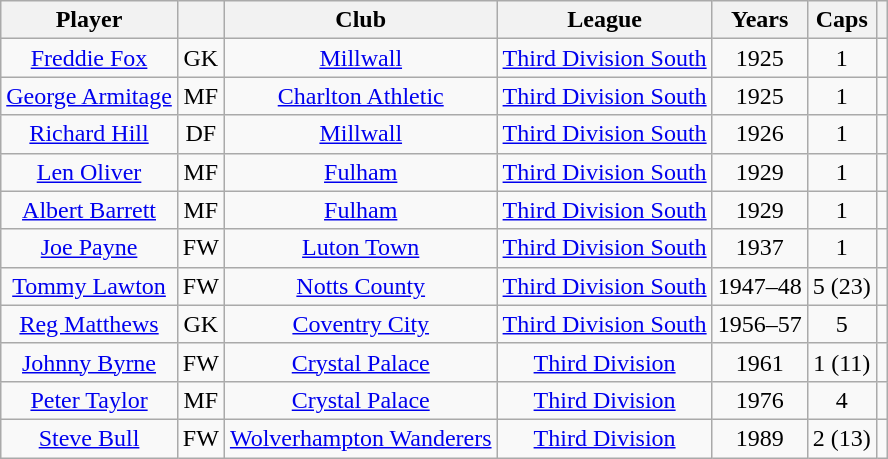<table class="wikitable" style="text-align: center;">
<tr>
<th>Player</th>
<th></th>
<th>Club</th>
<th>League</th>
<th>Years</th>
<th>Caps</th>
<th></th>
</tr>
<tr>
<td><a href='#'>Freddie Fox</a></td>
<td>GK</td>
<td><a href='#'>Millwall</a></td>
<td><a href='#'>Third Division South</a></td>
<td>1925</td>
<td>1</td>
<td></td>
</tr>
<tr>
<td><a href='#'>George Armitage</a></td>
<td>MF</td>
<td><a href='#'>Charlton Athletic</a></td>
<td><a href='#'>Third Division South</a></td>
<td>1925</td>
<td>1</td>
<td></td>
</tr>
<tr>
<td><a href='#'>Richard Hill</a></td>
<td>DF</td>
<td><a href='#'>Millwall</a></td>
<td><a href='#'>Third Division South</a></td>
<td>1926</td>
<td>1</td>
<td></td>
</tr>
<tr>
<td><a href='#'>Len Oliver</a></td>
<td>MF</td>
<td><a href='#'>Fulham</a></td>
<td><a href='#'>Third Division South</a></td>
<td>1929</td>
<td>1</td>
<td></td>
</tr>
<tr>
<td><a href='#'>Albert Barrett</a></td>
<td>MF</td>
<td><a href='#'>Fulham</a></td>
<td><a href='#'>Third Division South</a></td>
<td>1929</td>
<td>1</td>
<td></td>
</tr>
<tr>
<td><a href='#'>Joe Payne</a></td>
<td>FW</td>
<td><a href='#'>Luton Town</a></td>
<td><a href='#'>Third Division South</a></td>
<td>1937</td>
<td>1</td>
<td></td>
</tr>
<tr>
<td><a href='#'>Tommy Lawton</a></td>
<td>FW</td>
<td><a href='#'>Notts County</a></td>
<td><a href='#'>Third Division South</a></td>
<td>1947–48</td>
<td>5 (23)</td>
<td></td>
</tr>
<tr>
<td><a href='#'>Reg Matthews</a></td>
<td>GK</td>
<td><a href='#'>Coventry City</a></td>
<td><a href='#'>Third Division South</a></td>
<td>1956–57</td>
<td>5</td>
<td></td>
</tr>
<tr>
<td><a href='#'>Johnny Byrne</a></td>
<td>FW</td>
<td><a href='#'>Crystal Palace</a></td>
<td><a href='#'>Third Division</a></td>
<td>1961</td>
<td>1 (11)</td>
<td></td>
</tr>
<tr>
<td><a href='#'>Peter Taylor</a></td>
<td>MF</td>
<td><a href='#'>Crystal Palace</a></td>
<td><a href='#'>Third Division</a></td>
<td>1976</td>
<td>4</td>
<td></td>
</tr>
<tr>
<td><a href='#'>Steve Bull</a></td>
<td>FW</td>
<td><a href='#'>Wolverhampton Wanderers</a></td>
<td><a href='#'>Third Division</a></td>
<td>1989</td>
<td>2 (13)</td>
<td></td>
</tr>
</table>
